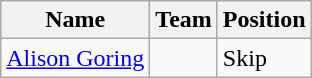<table class="wikitable">
<tr>
<th><strong>Name</strong></th>
<th><strong>Team</strong></th>
<th><strong>Position</strong></th>
</tr>
<tr>
<td><a href='#'>Alison Goring</a> </td>
<td></td>
<td>Skip</td>
</tr>
</table>
